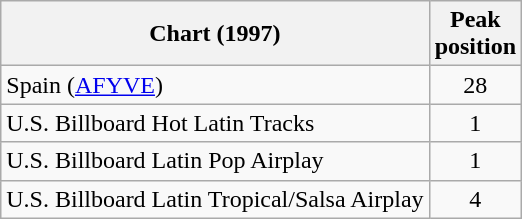<table class="wikitable">
<tr>
<th>Chart (1997)</th>
<th>Peak<br>position</th>
</tr>
<tr>
<td>Spain (<a href='#'>AFYVE</a>)</td>
<td align="center">28</td>
</tr>
<tr>
<td>U.S. Billboard Hot Latin Tracks</td>
<td align="center">1</td>
</tr>
<tr>
<td>U.S. Billboard Latin Pop Airplay</td>
<td align="center">1</td>
</tr>
<tr>
<td>U.S. Billboard Latin Tropical/Salsa Airplay</td>
<td align="center">4</td>
</tr>
</table>
